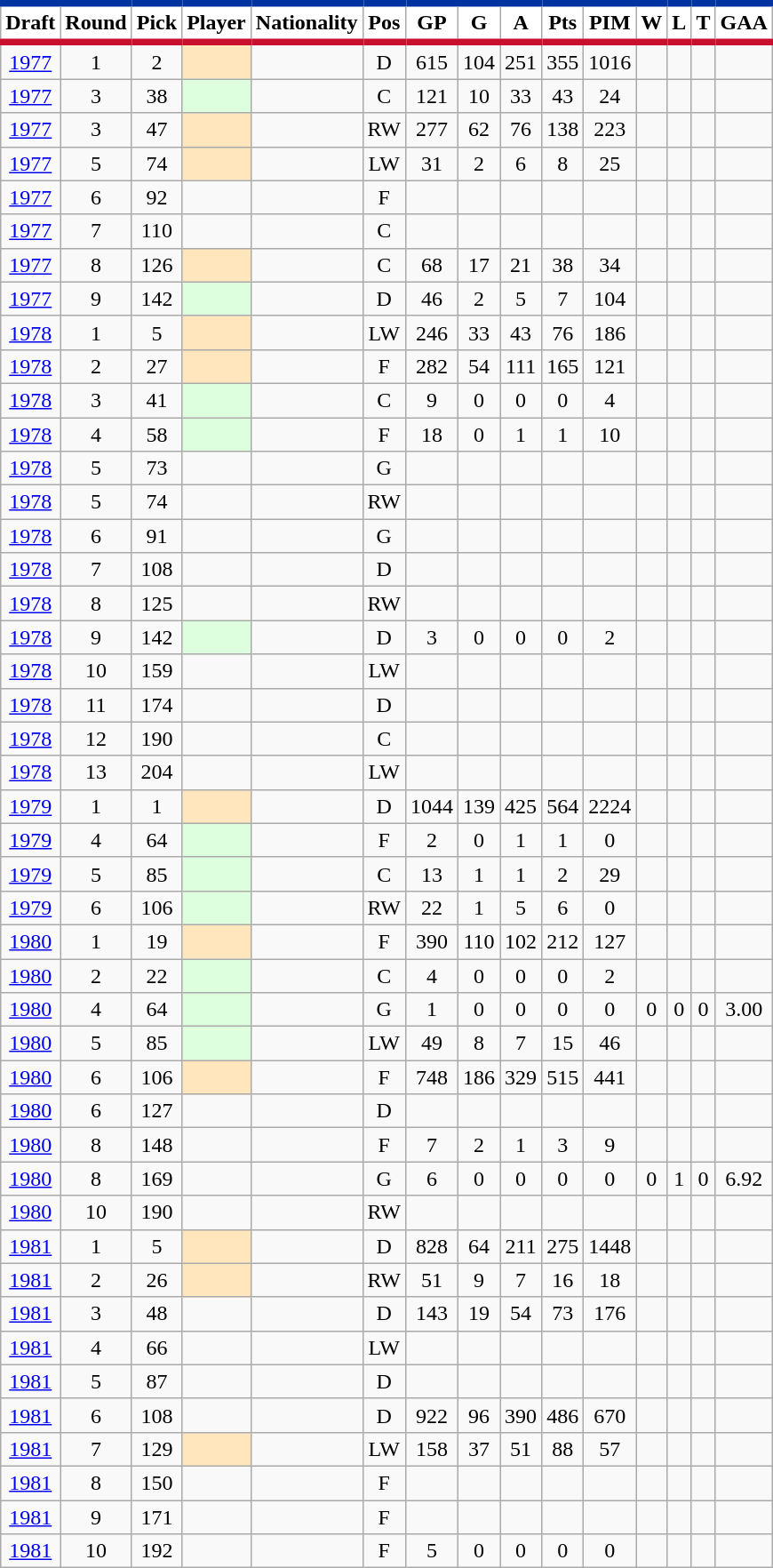<table class="wikitable sortable" style="text-align:center">
<tr>
<th style="background:#FFFFFF; border-top:#0033A0 5px solid; border-bottom:#C8102E 5px solid;">Draft</th>
<th style="background:#FFFFFF; border-top:#0033A0 5px solid; border-bottom:#C8102E 5px solid; data-sort-type="number">Round</th>
<th style="background:#FFFFFF; border-top:#0033A0 5px solid; border-bottom:#C8102E 5px solid; data-sort-type="number">Pick</th>
<th style="background:#FFFFFF; border-top:#0033A0 5px solid; border-bottom:#C8102E 5px solid;">Player</th>
<th style="background:#FFFFFF; border-top:#0033A0 5px solid; border-bottom:#C8102E 5px solid;">Nationality</th>
<th style="background:#FFFFFF; border-top:#0033A0 5px solid; border-bottom:#C8102E 5px solid;">Pos</th>
<th style="background:#FFFFFF; border-top:#0033A0 5px solid; border-bottom:#C8102E 5px solid; data-sort-type="number">GP</th>
<th style="background:#FFFFFF; border-top:#0033A0 5px solid; border-bottom:#C8102E 5px solid; data-sort-type="number">G</th>
<th style="background:#FFFFFF; border-top:#0033A0 5px solid; border-bottom:#C8102E 5px solid; data-sort-type="number">A</th>
<th style="background:#FFFFFF; border-top:#0033A0 5px solid; border-bottom:#C8102E 5px solid; data-sort-type="number">Pts</th>
<th style="background:#FFFFFF; border-top:#0033A0 5px solid; border-bottom:#C8102E 5px solid; data-sort-type="number">PIM</th>
<th style="background:#FFFFFF; border-top:#0033A0 5px solid; border-bottom:#C8102E 5px solid; data-sort-type="number">W</th>
<th style="background:#FFFFFF; border-top:#0033A0 5px solid; border-bottom:#C8102E 5px solid; data-sort-type="number">L</th>
<th style="background:#FFFFFF; border-top:#0033A0 5px solid; border-bottom:#C8102E 5px solid; data-sort-type="number">T</th>
<th style="background:#FFFFFF; border-top:#0033A0 5px solid; border-bottom:#C8102E 5px solid; data-sort-type="number">GAA</th>
</tr>
<tr>
<td><a href='#'>1977</a></td>
<td>1</td>
<td>2</td>
<td align="left" bgcolor="#FFE6BD"></td>
<td align="left"></td>
<td>D</td>
<td>615</td>
<td>104</td>
<td>251</td>
<td>355</td>
<td>1016</td>
<td></td>
<td></td>
<td></td>
<td></td>
</tr>
<tr>
<td><a href='#'>1977</a></td>
<td>3</td>
<td>38</td>
<td align="left" bgcolor="#DDFFDD"></td>
<td align="left"></td>
<td>C</td>
<td>121</td>
<td>10</td>
<td>33</td>
<td>43</td>
<td>24</td>
<td></td>
<td></td>
<td></td>
<td></td>
</tr>
<tr>
<td><a href='#'>1977</a></td>
<td>3</td>
<td>47</td>
<td align="left" bgcolor="#FFE6BD"></td>
<td align="left"></td>
<td>RW</td>
<td>277</td>
<td>62</td>
<td>76</td>
<td>138</td>
<td>223</td>
<td></td>
<td></td>
<td></td>
<td></td>
</tr>
<tr>
<td><a href='#'>1977</a></td>
<td>5</td>
<td>74</td>
<td align="left" bgcolor="#FFE6BD"></td>
<td align="left"></td>
<td>LW</td>
<td>31</td>
<td>2</td>
<td>6</td>
<td>8</td>
<td>25</td>
<td></td>
<td></td>
<td></td>
<td></td>
</tr>
<tr>
<td><a href='#'>1977</a></td>
<td>6</td>
<td>92</td>
<td align="left"></td>
<td align="left"></td>
<td>F</td>
<td></td>
<td></td>
<td></td>
<td></td>
<td></td>
<td></td>
<td></td>
<td></td>
<td></td>
</tr>
<tr>
<td><a href='#'>1977</a></td>
<td>7</td>
<td>110</td>
<td align="left"></td>
<td align="left"></td>
<td>C</td>
<td></td>
<td></td>
<td></td>
<td></td>
<td></td>
<td></td>
<td></td>
<td></td>
<td></td>
</tr>
<tr>
<td><a href='#'>1977</a></td>
<td>8</td>
<td>126</td>
<td align="left" bgcolor="#FFE6BD"></td>
<td align="left"></td>
<td>C</td>
<td>68</td>
<td>17</td>
<td>21</td>
<td>38</td>
<td>34</td>
<td></td>
<td></td>
<td></td>
<td></td>
</tr>
<tr>
<td><a href='#'>1977</a></td>
<td>9</td>
<td>142</td>
<td align="left" bgcolor="#DDFFDD"></td>
<td align="left"></td>
<td>D</td>
<td>46</td>
<td>2</td>
<td>5</td>
<td>7</td>
<td>104</td>
<td></td>
<td></td>
<td></td>
<td></td>
</tr>
<tr>
<td><a href='#'>1978</a></td>
<td>1</td>
<td>5</td>
<td align="left" bgcolor="#FFE6BD"></td>
<td align="left"></td>
<td>LW</td>
<td>246</td>
<td>33</td>
<td>43</td>
<td>76</td>
<td>186</td>
<td></td>
<td></td>
<td></td>
<td></td>
</tr>
<tr>
<td><a href='#'>1978</a></td>
<td>2</td>
<td>27</td>
<td align="left" bgcolor="#FFE6BD"></td>
<td align="left"></td>
<td>F</td>
<td>282</td>
<td>54</td>
<td>111</td>
<td>165</td>
<td>121</td>
<td></td>
<td></td>
<td></td>
<td></td>
</tr>
<tr>
<td><a href='#'>1978</a></td>
<td>3</td>
<td>41</td>
<td align="left" bgcolor="#DDFFDD"></td>
<td align="left"></td>
<td>C</td>
<td>9</td>
<td>0</td>
<td>0</td>
<td>0</td>
<td>4</td>
<td></td>
<td></td>
<td></td>
<td></td>
</tr>
<tr>
<td><a href='#'>1978</a></td>
<td>4</td>
<td>58</td>
<td align="left" bgcolor="#DDFFDD"></td>
<td align="left"></td>
<td>F</td>
<td>18</td>
<td>0</td>
<td>1</td>
<td>1</td>
<td>10</td>
<td></td>
<td></td>
<td></td>
<td></td>
</tr>
<tr>
<td><a href='#'>1978</a></td>
<td>5</td>
<td>73</td>
<td align="left"></td>
<td align="left"></td>
<td>G</td>
<td></td>
<td></td>
<td></td>
<td></td>
<td></td>
<td></td>
<td></td>
<td></td>
<td></td>
</tr>
<tr>
<td><a href='#'>1978</a></td>
<td>5</td>
<td>74</td>
<td align="left"></td>
<td align="left"></td>
<td>RW</td>
<td></td>
<td></td>
<td></td>
<td></td>
<td></td>
<td></td>
<td></td>
<td></td>
<td></td>
</tr>
<tr>
<td><a href='#'>1978</a></td>
<td>6</td>
<td>91</td>
<td align="left"></td>
<td align="left"></td>
<td>G</td>
<td></td>
<td></td>
<td></td>
<td></td>
<td></td>
<td></td>
<td></td>
<td></td>
<td></td>
</tr>
<tr>
<td><a href='#'>1978</a></td>
<td>7</td>
<td>108</td>
<td align="left"></td>
<td align="left"></td>
<td>D</td>
<td></td>
<td></td>
<td></td>
<td></td>
<td></td>
<td></td>
<td></td>
<td></td>
<td></td>
</tr>
<tr>
<td><a href='#'>1978</a></td>
<td>8</td>
<td>125</td>
<td align="left"></td>
<td align="left"></td>
<td>RW</td>
<td></td>
<td></td>
<td></td>
<td></td>
<td></td>
<td></td>
<td></td>
<td></td>
<td></td>
</tr>
<tr>
<td><a href='#'>1978</a></td>
<td>9</td>
<td>142</td>
<td align="left" bgcolor="#DDFFDD"></td>
<td align="left"></td>
<td>D</td>
<td>3</td>
<td>0</td>
<td>0</td>
<td>0</td>
<td>2</td>
<td></td>
<td></td>
<td></td>
<td></td>
</tr>
<tr>
<td><a href='#'>1978</a></td>
<td>10</td>
<td>159</td>
<td align="left"></td>
<td align="left"></td>
<td>LW</td>
<td></td>
<td></td>
<td></td>
<td></td>
<td></td>
<td></td>
<td></td>
<td></td>
<td></td>
</tr>
<tr>
<td><a href='#'>1978</a></td>
<td>11</td>
<td>174</td>
<td align="left"></td>
<td align="left"></td>
<td>D</td>
<td></td>
<td></td>
<td></td>
<td></td>
<td></td>
<td></td>
<td></td>
<td></td>
<td></td>
</tr>
<tr>
<td><a href='#'>1978</a></td>
<td>12</td>
<td>190</td>
<td align="left"></td>
<td align="left"></td>
<td>C</td>
<td></td>
<td></td>
<td></td>
<td></td>
<td></td>
<td></td>
<td></td>
<td></td>
<td></td>
</tr>
<tr>
<td><a href='#'>1978</a></td>
<td>13</td>
<td>204</td>
<td align="left"></td>
<td align="left"></td>
<td>LW</td>
<td></td>
<td></td>
<td></td>
<td></td>
<td></td>
<td></td>
<td></td>
<td></td>
<td></td>
</tr>
<tr>
<td><a href='#'>1979</a></td>
<td>1</td>
<td>1</td>
<td align="left" bgcolor="#FFE6BD"></td>
<td align="left"></td>
<td>D</td>
<td>1044</td>
<td>139</td>
<td>425</td>
<td>564</td>
<td>2224</td>
<td></td>
<td></td>
<td></td>
<td></td>
</tr>
<tr>
<td><a href='#'>1979</a></td>
<td>4</td>
<td>64</td>
<td align="left" bgcolor="#DDFFDD"></td>
<td align="left"></td>
<td>F</td>
<td>2</td>
<td>0</td>
<td>1</td>
<td>1</td>
<td>0</td>
<td></td>
<td></td>
<td></td>
<td></td>
</tr>
<tr>
<td><a href='#'>1979</a></td>
<td>5</td>
<td>85</td>
<td align="left" bgcolor="#DDFFDD"></td>
<td align="left"></td>
<td>C</td>
<td>13</td>
<td>1</td>
<td>1</td>
<td>2</td>
<td>29</td>
<td></td>
<td></td>
<td></td>
<td></td>
</tr>
<tr>
<td><a href='#'>1979</a></td>
<td>6</td>
<td>106</td>
<td align="left" bgcolor="#DDFFDD"></td>
<td align="left"></td>
<td>RW</td>
<td>22</td>
<td>1</td>
<td>5</td>
<td>6</td>
<td>0</td>
<td></td>
<td></td>
<td></td>
<td></td>
</tr>
<tr>
<td><a href='#'>1980</a></td>
<td>1</td>
<td>19</td>
<td align="left" bgcolor="#FFE6BD"></td>
<td align="left"></td>
<td>F</td>
<td>390</td>
<td>110</td>
<td>102</td>
<td>212</td>
<td>127</td>
<td></td>
<td></td>
<td></td>
<td></td>
</tr>
<tr>
<td><a href='#'>1980</a></td>
<td>2</td>
<td>22</td>
<td align="left" bgcolor="#DDFFDD"></td>
<td align="left"></td>
<td>C</td>
<td>4</td>
<td>0</td>
<td>0</td>
<td>0</td>
<td>2</td>
<td></td>
<td></td>
<td></td>
<td></td>
</tr>
<tr>
<td><a href='#'>1980</a></td>
<td>4</td>
<td>64</td>
<td align="left" bgcolor="#DDFFDD"></td>
<td align="left"></td>
<td>G</td>
<td>1</td>
<td>0</td>
<td>0</td>
<td>0</td>
<td>0</td>
<td>0</td>
<td>0</td>
<td>0</td>
<td>3.00</td>
</tr>
<tr>
<td><a href='#'>1980</a></td>
<td>5</td>
<td>85</td>
<td align="left" bgcolor="#DDFFDD"></td>
<td align="left"></td>
<td>LW</td>
<td>49</td>
<td>8</td>
<td>7</td>
<td>15</td>
<td>46</td>
<td></td>
<td></td>
<td></td>
<td></td>
</tr>
<tr>
<td><a href='#'>1980</a></td>
<td>6</td>
<td>106</td>
<td align="left" bgcolor="#FFE6BD"></td>
<td align="left"></td>
<td>F</td>
<td>748</td>
<td>186</td>
<td>329</td>
<td>515</td>
<td>441</td>
<td></td>
<td></td>
<td></td>
<td></td>
</tr>
<tr>
<td><a href='#'>1980</a></td>
<td>6</td>
<td>127</td>
<td align="left"></td>
<td align="left"></td>
<td>D</td>
<td></td>
<td></td>
<td></td>
<td></td>
<td></td>
<td></td>
<td></td>
<td></td>
<td></td>
</tr>
<tr>
<td><a href='#'>1980</a></td>
<td>8</td>
<td>148</td>
<td align="left"></td>
<td align="left"></td>
<td>F</td>
<td>7</td>
<td>2</td>
<td>1</td>
<td>3</td>
<td>9</td>
<td></td>
<td></td>
<td></td>
<td></td>
</tr>
<tr>
<td><a href='#'>1980</a></td>
<td>8</td>
<td>169</td>
<td align="left"></td>
<td align="left"></td>
<td>G</td>
<td>6</td>
<td>0</td>
<td>0</td>
<td>0</td>
<td>0</td>
<td>0</td>
<td>1</td>
<td>0</td>
<td>6.92</td>
</tr>
<tr>
<td><a href='#'>1980</a></td>
<td>10</td>
<td>190</td>
<td align="left"></td>
<td align="left"></td>
<td>RW</td>
<td></td>
<td></td>
<td></td>
<td></td>
<td></td>
<td></td>
<td></td>
<td></td>
<td></td>
</tr>
<tr>
<td><a href='#'>1981</a></td>
<td>1</td>
<td>5</td>
<td align="left" bgcolor="#FFE6BD"></td>
<td align="left"></td>
<td>D</td>
<td>828</td>
<td>64</td>
<td>211</td>
<td>275</td>
<td>1448</td>
<td></td>
<td></td>
<td></td>
<td></td>
</tr>
<tr>
<td><a href='#'>1981</a></td>
<td>2</td>
<td>26</td>
<td align="left" bgcolor="#FFE6BD"></td>
<td align="left"></td>
<td>RW</td>
<td>51</td>
<td>9</td>
<td>7</td>
<td>16</td>
<td>18</td>
<td></td>
<td></td>
<td></td>
<td></td>
</tr>
<tr>
<td><a href='#'>1981</a></td>
<td>3</td>
<td>48</td>
<td align="left"></td>
<td align="left"></td>
<td>D</td>
<td>143</td>
<td>19</td>
<td>54</td>
<td>73</td>
<td>176</td>
<td></td>
<td></td>
<td></td>
<td></td>
</tr>
<tr>
<td><a href='#'>1981</a></td>
<td>4</td>
<td>66</td>
<td align="left"></td>
<td align="left"></td>
<td>LW</td>
<td></td>
<td></td>
<td></td>
<td></td>
<td></td>
<td></td>
<td></td>
<td></td>
<td></td>
</tr>
<tr>
<td><a href='#'>1981</a></td>
<td>5</td>
<td>87</td>
<td align="left"></td>
<td align="left"></td>
<td>D</td>
<td></td>
<td></td>
<td></td>
<td></td>
<td></td>
<td></td>
<td></td>
<td></td>
<td></td>
</tr>
<tr>
<td><a href='#'>1981</a></td>
<td>6</td>
<td>108</td>
<td align="left"></td>
<td align="left"></td>
<td>D</td>
<td>922</td>
<td>96</td>
<td>390</td>
<td>486</td>
<td>670</td>
<td></td>
<td></td>
<td></td>
<td></td>
</tr>
<tr>
<td><a href='#'>1981</a></td>
<td>7</td>
<td>129</td>
<td align="left" bgcolor="#FFE6BD"></td>
<td align="left"></td>
<td>LW</td>
<td>158</td>
<td>37</td>
<td>51</td>
<td>88</td>
<td>57</td>
<td></td>
<td></td>
<td></td>
<td></td>
</tr>
<tr>
<td><a href='#'>1981</a></td>
<td>8</td>
<td>150</td>
<td align="left"></td>
<td align="left"></td>
<td>F</td>
<td></td>
<td></td>
<td></td>
<td></td>
<td></td>
<td></td>
<td></td>
<td></td>
<td></td>
</tr>
<tr>
<td><a href='#'>1981</a></td>
<td>9</td>
<td>171</td>
<td align="left"></td>
<td align="left"></td>
<td>F</td>
<td></td>
<td></td>
<td></td>
<td></td>
<td></td>
<td></td>
<td></td>
<td></td>
<td></td>
</tr>
<tr>
<td><a href='#'>1981</a></td>
<td>10</td>
<td>192</td>
<td align="left"></td>
<td align="left"></td>
<td>F</td>
<td>5</td>
<td>0</td>
<td>0</td>
<td>0</td>
<td>0</td>
<td></td>
<td></td>
<td></td>
<td></td>
</tr>
</table>
